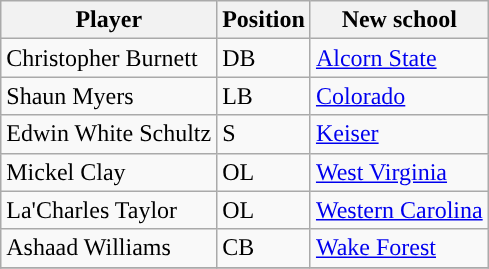<table class="wikitable sortable">
<tr>
<th style="text-align:center;">Player</th>
<th style="text-align:center;">Position</th>
<th style="text-align:center;">New school</th>
</tr>
<tr>
<td>Christopher Burnett</td>
<td>DB</td>
<td><a href='#'>Alcorn State</a></td>
</tr>
<tr>
<td>Shaun Myers</td>
<td>LB</td>
<td><a href='#'>Colorado</a></td>
</tr>
<tr>
<td>Edwin White Schultz</td>
<td>S</td>
<td><a href='#'>Keiser</a></td>
</tr>
<tr>
<td>Mickel Clay</td>
<td>OL</td>
<td><a href='#'>West Virginia</a></td>
</tr>
<tr>
<td>La'Charles Taylor</td>
<td>OL</td>
<td><a href='#'>Western Carolina</a></td>
</tr>
<tr>
<td>Ashaad Williams</td>
<td>CB</td>
<td><a href='#'>Wake Forest</a></td>
</tr>
<tr>
</tr>
</table>
